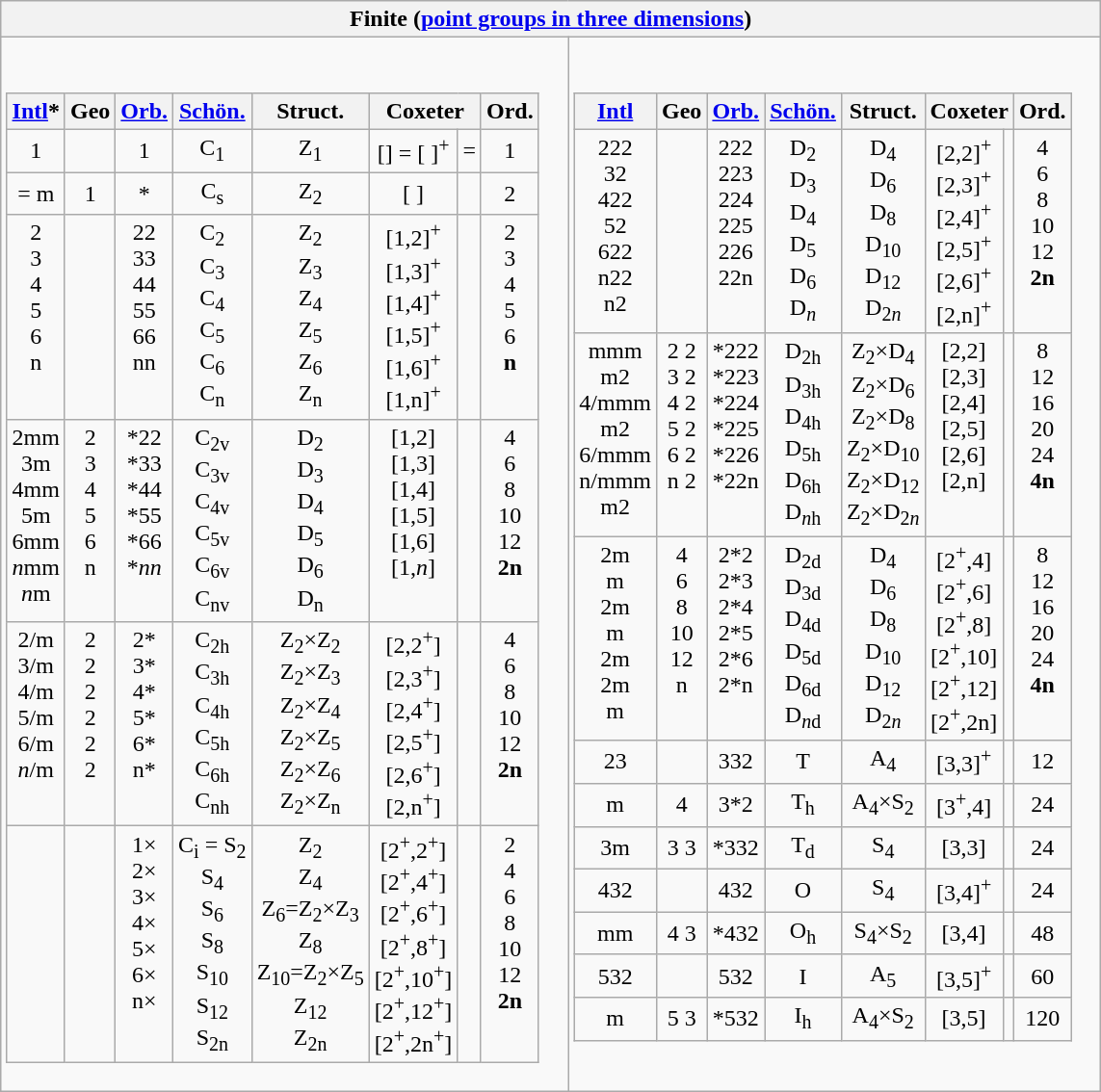<table class="wikitable collapsible collapsed">
<tr>
<th colspan=2>Finite (<a href='#'>point groups in three dimensions</a>)</th>
</tr>
<tr valign=top>
<td><br><table class="wikitable" style="text-align:center;">
<tr>
<th><a href='#'>Intl</a>*</th>
<th>Geo<br></th>
<th><a href='#'>Orb.</a></th>
<th><a href='#'>Schön.</a></th>
<th>Struct.</th>
<th colspan=2>Coxeter</th>
<th>Ord.</th>
</tr>
<tr>
<td>1</td>
<td></td>
<td>1</td>
<td>C<sub>1</sub></td>
<td>Z<sub>1</sub></td>
<td>[] = [ ]<sup>+</sup></td>
<td> = </td>
<td>1</td>
</tr>
<tr>
<td> = m</td>
<td>1</td>
<td>*</td>
<td>C<sub>s</sub></td>
<td>Z<sub>2</sub></td>
<td>[ ]</td>
<td></td>
<td>2</td>
</tr>
<tr valign=top>
<td>2<br>3<br>4<br>5<br>6<br>n</td>
<td><br><br><br><br><br></td>
<td>22<br>33<br>44<br>55<br>66<br>nn</td>
<td>C<sub>2</sub><br>C<sub>3</sub><br>C<sub>4</sub><br>C<sub>5</sub><br>C<sub>6</sub><br>C<sub>n</sub></td>
<td>Z<sub>2</sub><br>Z<sub>3</sub><br>Z<sub>4</sub><br>Z<sub>5</sub><br>Z<sub>6</sub><br>Z<sub>n</sub></td>
<td>[1,2]<sup>+</sup><br>[1,3]<sup>+</sup><br>[1,4]<sup>+</sup><br>[1,5]<sup>+</sup><br>[1,6]<sup>+</sup><br>[1,n]<sup>+</sup><br></td>
<td><br><br><br><br><br></td>
<td>2<br>3<br>4<br>5<br>6<br><strong>n</strong></td>
</tr>
<tr valign=top>
<td>2mm<br>3m<br>4mm<br>5m<br>6mm<br><em>n</em>mm<br><em>n</em>m</td>
<td>2<br>3<br>4<br>5<br>6<br>n</td>
<td>*22<br>*33<br>*44<br>*55<br>*66<br>*<em>nn</em></td>
<td>C<sub>2v</sub><br>C<sub>3v</sub><br>C<sub>4v</sub><br>C<sub>5v</sub><br>C<sub>6v</sub><br>C<sub>nv</sub></td>
<td>D<sub>2</sub><br>D<sub>3</sub><br>D<sub>4</sub><br>D<sub>5</sub><br>D<sub>6</sub><br>D<sub>n</sub></td>
<td>[1,2]<br>[1,3]<br>[1,4]<br>[1,5]<br>[1,6]<br>[1,<em>n</em>]</td>
<td><br><br><br><br><br></td>
<td>4<br>6<br>8<br>10<br>12<br><strong>2n</strong></td>
</tr>
<tr valign=top>
<td>2/m<br>3/m<br>4/m<br>5/m<br>6/m<br><em>n</em>/m</td>
<td> 2<br> 2<br> 2<br> 2<br> 2<br> 2</td>
<td>2*<br>3*<br>4*<br>5*<br>6*<br>n*</td>
<td>C<sub>2h</sub><br>C<sub>3h</sub><br>C<sub>4h</sub><br>C<sub>5h</sub><br>C<sub>6h</sub><br>C<sub>nh</sub></td>
<td>Z<sub>2</sub>×Z<sub>2</sub><br>Z<sub>2</sub>×Z<sub>3</sub><br>Z<sub>2</sub>×Z<sub>4</sub><br>Z<sub>2</sub>×Z<sub>5</sub><br>Z<sub>2</sub>×Z<sub>6</sub><br>Z<sub>2</sub>×Z<sub>n</sub></td>
<td>[2,2<sup>+</sup>]<br>[2,3<sup>+</sup>]<br>[2,4<sup>+</sup>]<br>[2,5<sup>+</sup>]<br>[2,6<sup>+</sup>]<br>[2,n<sup>+</sup>]</td>
<td><br><br><br><br><br></td>
<td>4<br>6<br>8<br>10<br>12<br><strong>2n</strong></td>
</tr>
<tr valign=top>
<td><br><br><br><br><br><br><br></td>
<td><br><br><br><br><br><br></td>
<td>1×<br>2×<br>3×<br>4×<br>5×<br>6×<br>n×</td>
<td>C<sub>i</sub> = S<sub>2</sub><br>S<sub>4</sub><br>S<sub>6</sub><br>S<sub>8</sub><br>S<sub>10</sub><br>S<sub>12</sub><br>S<sub>2n</sub></td>
<td>Z<sub>2</sub><br>Z<sub>4</sub><br>Z<sub>6</sub>=Z<sub>2</sub>×Z<sub>3</sub><br>Z<sub>8</sub><br>Z<sub>10</sub>=Z<sub>2</sub>×Z<sub>5</sub><br>Z<sub>12</sub><br>Z<sub>2n</sub></td>
<td>[2<sup>+</sup>,2<sup>+</sup>]<br>[2<sup>+</sup>,4<sup>+</sup>]<br>[2<sup>+</sup>,6<sup>+</sup>]<br>[2<sup>+</sup>,8<sup>+</sup>]<br>[2<sup>+</sup>,10<sup>+</sup>]<br>[2<sup>+</sup>,12<sup>+</sup>]<br>[2<sup>+</sup>,2n<sup>+</sup>]</td>
<td><br><br><br><br><br><br></td>
<td>2<br>4<br>6<br>8<br>10<br>12<br><strong>2n</strong></td>
</tr>
</table>
</td>
<td><br><table class="wikitable" style="text-align:center;">
<tr>
<th><a href='#'>Intl</a></th>
<th>Geo</th>
<th><a href='#'>Orb.</a></th>
<th><a href='#'>Schön.</a></th>
<th>Struct.</th>
<th colspan=2>Coxeter</th>
<th>Ord.</th>
</tr>
<tr valign=top>
<td>222<br>32<br>422<br>52<br>622<br>n22<br>n2</td>
<td> <br> <br> <br> <br> <br> </td>
<td>222<br>223<br>224<br>225<br>226<br>22n</td>
<td>D<sub>2</sub><br>D<sub>3</sub><br>D<sub>4</sub><br>D<sub>5</sub><br>D<sub>6</sub><br>D<sub><em>n</em></sub></td>
<td>D<sub>4</sub><br>D<sub>6</sub><br>D<sub>8</sub><br>D<sub>10</sub><br>D<sub>12</sub><br>D<sub>2<em>n</em></sub></td>
<td>[2,2]<sup>+</sup><br>[2,3]<sup>+</sup><br>[2,4]<sup>+</sup><br>[2,5]<sup>+</sup><br>[2,6]<sup>+</sup><br>[2,n]<sup>+</sup></td>
<td><br><br><br><br><br></td>
<td>4<br>6<br>8<br>10<br>12<br><strong>2n</strong></td>
</tr>
<tr valign=top>
<td>mmm<br>m2<br>4/mmm<br>m2<br>6/mmm<br>n/mmm<br>m2</td>
<td>2 2<br>3 2<br>4 2<br>5 2<br>6 2<br>n 2</td>
<td>*222<br>*223<br>*224<br>*225<br>*226<br>*22n</td>
<td>D<sub>2h</sub><br>D<sub>3h</sub><br>D<sub>4h</sub><br>D<sub>5h</sub><br>D<sub>6h</sub><br>D<sub><em>n</em>h</sub></td>
<td>Z<sub>2</sub>×D<sub>4</sub><br>Z<sub>2</sub>×D<sub>6</sub><br>Z<sub>2</sub>×D<sub>8</sub><br>Z<sub>2</sub>×D<sub>10</sub><br>Z<sub>2</sub>×D<sub>12</sub><br>Z<sub>2</sub>×D<sub>2<em>n</em></sub></td>
<td>[2,2]<br>[2,3]<br>[2,4]<br>[2,5]<br>[2,6]<br>[2,n]</td>
<td><br><br><br><br><br></td>
<td>8<br>12<br>16<br>20<br>24<br><strong>4n</strong></td>
</tr>
<tr valign=top>
<td>2m<br>m<br>2m<br>m<br>2m<br>2m<br>m</td>
<td>4 <br>6 <br>8 <br>10 <br>12 <br>n <br></td>
<td>2*2<br>2*3<br>2*4<br>2*5<br>2*6<br>2*n</td>
<td>D<sub>2d</sub><br>D<sub>3d</sub><br>D<sub>4d</sub><br>D<sub>5d</sub><br>D<sub>6d</sub><br>D<sub><em>n</em>d</sub></td>
<td>D<sub>4</sub><br>D<sub>6</sub><br>D<sub>8</sub><br>D<sub>10</sub><br>D<sub>12</sub><br>D<sub>2<em>n</em></sub></td>
<td>[2<sup>+</sup>,4]<br>[2<sup>+</sup>,6]<br>[2<sup>+</sup>,8]<br>[2<sup>+</sup>,10]<br>[2<sup>+</sup>,12]<br>[2<sup>+</sup>,2n]</td>
<td><br><br><br><br><br></td>
<td>8<br>12<br>16<br>20<br>24<br><strong>4n</strong></td>
</tr>
<tr>
<td>23</td>
<td> </td>
<td>332</td>
<td>T</td>
<td>A<sub>4</sub></td>
<td>[3,3]<sup>+</sup></td>
<td></td>
<td>12</td>
</tr>
<tr>
<td>m</td>
<td>4 </td>
<td>3*2</td>
<td>T<sub>h</sub></td>
<td>A<sub>4</sub>×S<sub>2</sub></td>
<td>[3<sup>+</sup>,4]</td>
<td></td>
<td>24</td>
</tr>
<tr>
<td>3m</td>
<td>3 3</td>
<td>*332</td>
<td>T<sub>d</sub></td>
<td>S<sub>4</sub></td>
<td>[3,3]</td>
<td></td>
<td>24</td>
</tr>
<tr>
<td>432</td>
<td> </td>
<td>432</td>
<td>O</td>
<td>S<sub>4</sub></td>
<td>[3,4]<sup>+</sup></td>
<td></td>
<td>24</td>
</tr>
<tr>
<td>mm</td>
<td>4 3</td>
<td>*432</td>
<td>O<sub>h</sub></td>
<td>S<sub>4</sub>×S<sub>2</sub></td>
<td>[3,4]</td>
<td></td>
<td>48</td>
</tr>
<tr>
<td>532</td>
<td> </td>
<td>532</td>
<td>I</td>
<td>A<sub>5</sub></td>
<td>[3,5]<sup>+</sup></td>
<td></td>
<td>60</td>
</tr>
<tr>
<td>m</td>
<td>5 3</td>
<td>*532</td>
<td>I<sub>h</sub></td>
<td>A<sub>4</sub>×S<sub>2</sub></td>
<td>[3,5]</td>
<td></td>
<td>120</td>
</tr>
</table>
</td>
</tr>
</table>
